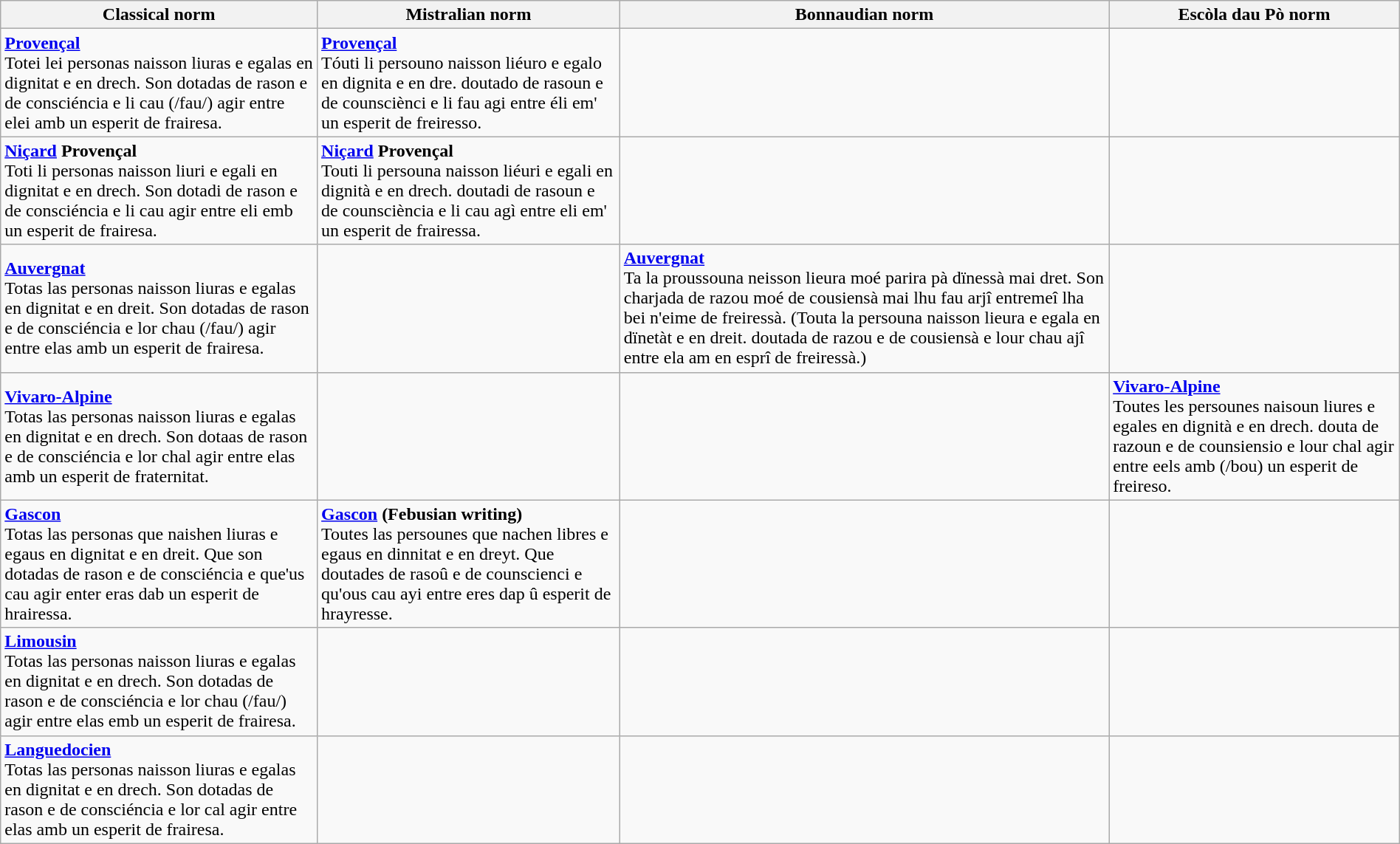<table class="wikitable"  style="margin:1em auto;" align="center">
<tr>
<th>Classical norm</th>
<th>Mistralian norm</th>
<th>Bonnaudian norm</th>
<th>Escòla dau Pò norm</th>
</tr>
<tr>
<td><strong><a href='#'>Provençal</a></strong><br> Totei lei personas naisson liuras e egalas en dignitat e en drech. Son dotadas de rason e de consciéncia e li cau (/fau/) agir entre elei amb un esperit de frairesa.</td>
<td><strong><a href='#'>Provençal</a></strong><br> Tóuti li persouno naisson liéuro e egalo en dignita e en dre.  doutado de rasoun e de counsciènci e li fau agi entre éli em' un esperit de freiresso.</td>
<td></td>
<td></td>
</tr>
<tr>
<td><strong><a href='#'>Niçard</a> Provençal</strong><br> Toti li personas naisson liuri e egali en dignitat e en drech. Son dotadi de rason e de consciéncia e li cau agir entre eli emb un esperit de frairesa.</td>
<td><strong><a href='#'>Niçard</a> Provençal</strong><br> Touti li persouna naisson liéuri e egali en dignità e en drech.  doutadi de rasoun e de counsciència e li cau agì entre eli em' un esperit de frairessa.</td>
<td></td>
<td></td>
</tr>
<tr>
<td><strong><a href='#'>Auvergnat</a></strong><br> Totas las personas naisson liuras e egalas en dignitat e en dreit. Son dotadas de rason e de consciéncia e lor chau (/fau/) agir entre elas amb un esperit de frairesa.</td>
<td></td>
<td><strong><a href='#'>Auvergnat</a></strong><br>Ta la proussouna neisson lieura moé parira pà dïnessà mai dret. Son charjada de razou moé de cousiensà mai lhu fau arjî entremeî lha bei n'eime de freiressà. (Touta la persouna naisson lieura e egala en dïnetàt e en dreit.  doutada de razou e de cousiensà e lour chau ajî entre ela am en esprî de freiressà.)</td>
<td></td>
</tr>
<tr>
<td><strong><a href='#'>Vivaro-Alpine</a></strong><br> Totas las personas naisson liuras e egalas en dignitat e en drech. Son dotaas de rason e de consciéncia e lor chal agir entre elas amb un esperit de fraternitat.</td>
<td></td>
<td></td>
<td><strong><a href='#'>Vivaro-Alpine</a></strong><br> Toutes les persounes naisoun liures e egales en dignità e en drech.  douta de razoun e de counsiensio e lour chal agir entre eels amb (/bou) un esperit de freireso.</td>
</tr>
<tr>
<td><strong><a href='#'>Gascon</a></strong><br> Totas las personas que naishen liuras e egaus en dignitat e en dreit. Que son dotadas de rason e de consciéncia e que'us cau agir enter eras dab un esperit de hrairessa.</td>
<td><strong><a href='#'>Gascon</a> (Febusian writing)</strong><br> Toutes las persounes que nachen libres e egaus en dinnitat e en dreyt. Que  doutades de rasoû e de counscienci e qu'ous cau ayi entre eres dap û esperit de hrayresse.</td>
<td></td>
<td></td>
</tr>
<tr>
<td><strong><a href='#'>Limousin</a></strong><br> Totas las personas naisson liuras e egalas en dignitat e en drech. Son dotadas de rason e de consciéncia e lor chau (/fau/) agir entre elas emb un esperit de frairesa.</td>
<td></td>
<td></td>
<td></td>
</tr>
<tr>
<td><strong><a href='#'>Languedocien</a></strong><br>Totas las personas naisson liuras e egalas en dignitat e en drech. Son dotadas de rason e de consciéncia e lor cal agir entre elas amb un esperit de frairesa.</td>
<td></td>
<td></td>
<td></td>
</tr>
</table>
